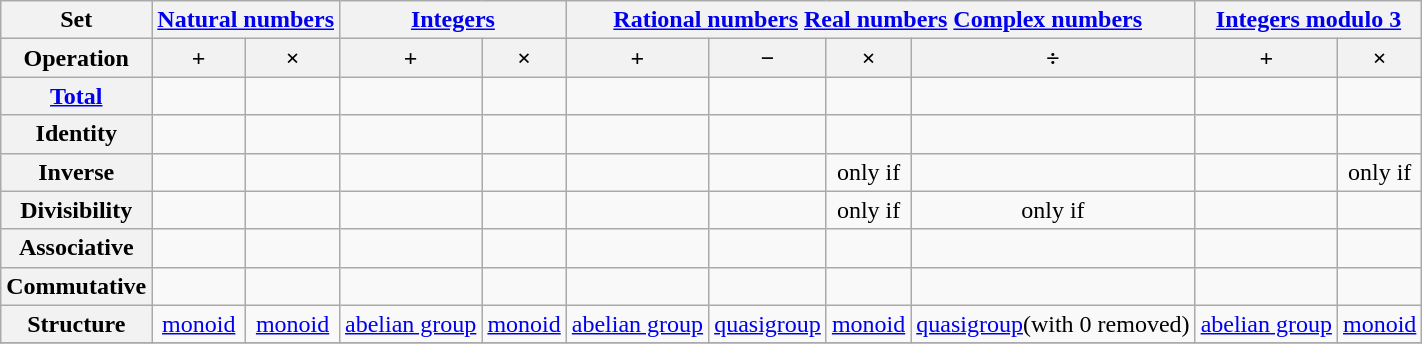<table class="wikitable" style="text-align: center">
<tr>
<th>Set</th>
<th colspan=2><a href='#'>Natural numbers</a></th>
<th colspan=2><a href='#'>Integers</a></th>
<th colspan=4><a href='#'>Rational numbers</a> <a href='#'>Real numbers</a> <a href='#'>Complex numbers</a> </th>
<th colspan=2><a href='#'>Integers modulo 3</a></th>
</tr>
<tr>
<th>Operation</th>
<th>+</th>
<th>×</th>
<th>+</th>
<th>×</th>
<th>+</th>
<th>−</th>
<th>×</th>
<th>÷</th>
<th>+</th>
<th>×</th>
</tr>
<tr>
<th><a href='#'>Total</a></th>
<td></td>
<td></td>
<td></td>
<td></td>
<td></td>
<td></td>
<td></td>
<td></td>
<td></td>
<td></td>
</tr>
<tr>
<th>Identity</th>
<td></td>
<td></td>
<td></td>
<td></td>
<td></td>
<td></td>
<td></td>
<td></td>
<td></td>
<td></td>
</tr>
<tr>
<th>Inverse</th>
<td></td>
<td></td>
<td></td>
<td></td>
<td></td>
<td></td>
<td>only if </td>
<td></td>
<td></td>
<td>only if </td>
</tr>
<tr>
<th>Divisibility</th>
<td></td>
<td></td>
<td></td>
<td></td>
<td></td>
<td></td>
<td>only if </td>
<td>only if </td>
<td></td>
<td></td>
</tr>
<tr>
<th>Associative</th>
<td></td>
<td></td>
<td></td>
<td></td>
<td></td>
<td></td>
<td></td>
<td></td>
<td></td>
<td></td>
</tr>
<tr>
<th>Commutative</th>
<td></td>
<td></td>
<td></td>
<td></td>
<td></td>
<td></td>
<td></td>
<td></td>
<td></td>
<td></td>
</tr>
<tr>
<th>Structure</th>
<td><a href='#'>monoid</a></td>
<td><a href='#'>monoid</a></td>
<td><a href='#'>abelian group</a></td>
<td><a href='#'>monoid</a></td>
<td><a href='#'>abelian group</a></td>
<td><a href='#'>quasigroup</a></td>
<td><a href='#'>monoid</a></td>
<td><a href='#'>quasigroup</a>(with 0 removed)</td>
<td><a href='#'>abelian group</a></td>
<td><a href='#'>monoid</a></td>
</tr>
<tr>
</tr>
</table>
